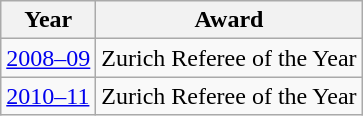<table class="wikitable" border="1">
<tr>
<th>Year</th>
<th>Award</th>
</tr>
<tr>
<td><a href='#'>2008–09</a></td>
<td>Zurich Referee of the Year</td>
</tr>
<tr>
<td><a href='#'>2010–11</a></td>
<td>Zurich Referee of the Year</td>
</tr>
</table>
